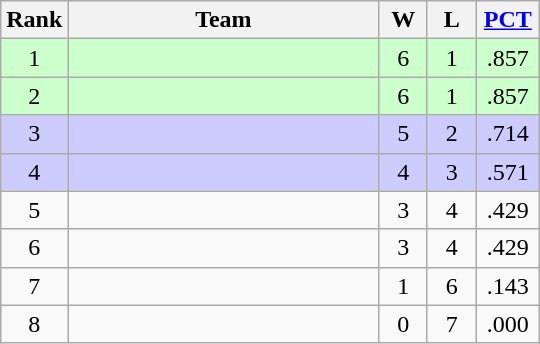<table class="wikitable" style="text-align:center">
<tr>
<th>Rank</th>
<th style="width:200px;">Team</th>
<th width=25px>W</th>
<th width=25px>L</th>
<th width=35px><a href='#'>PCT</a></th>
</tr>
<tr style="background:#CFC;">
<td>1</td>
<td align=left></td>
<td>6</td>
<td>1</td>
<td>.857</td>
</tr>
<tr style="background:#CFC;">
<td>2</td>
<td align=left></td>
<td>6</td>
<td>1</td>
<td>.857</td>
</tr>
<tr style="background:#ccf;">
<td>3</td>
<td align=left></td>
<td>5</td>
<td>2</td>
<td>.714</td>
</tr>
<tr style="background:#ccf;">
<td>4</td>
<td align=left></td>
<td>4</td>
<td>3</td>
<td>.571</td>
</tr>
<tr>
<td>5</td>
<td align=left></td>
<td>3</td>
<td>4</td>
<td>.429</td>
</tr>
<tr>
<td>6</td>
<td align=left></td>
<td>3</td>
<td>4</td>
<td>.429</td>
</tr>
<tr>
<td>7</td>
<td align=left></td>
<td>1</td>
<td>6</td>
<td>.143</td>
</tr>
<tr>
<td>8</td>
<td align=left></td>
<td>0</td>
<td>7</td>
<td>.000</td>
</tr>
</table>
